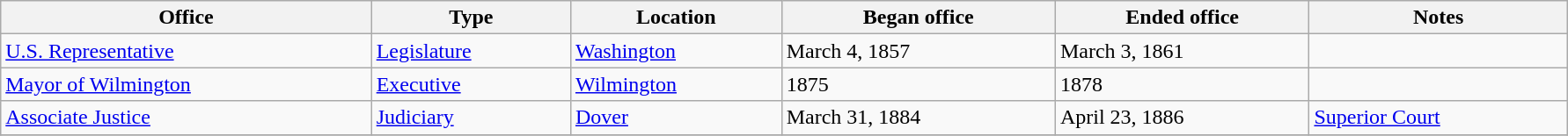<table class=wikitable style="width: 94%" style="text-align: center;">
<tr>
<th>Office</th>
<th>Type</th>
<th>Location</th>
<th>Began office</th>
<th>Ended office</th>
<th>Notes</th>
</tr>
<tr>
<td><a href='#'>U.S. Representative</a></td>
<td><a href='#'>Legislature</a></td>
<td><a href='#'>Washington</a></td>
<td>March 4, 1857</td>
<td>March 3, 1861</td>
<td></td>
</tr>
<tr>
<td><a href='#'>Mayor of Wilmington</a></td>
<td><a href='#'>Executive</a></td>
<td><a href='#'>Wilmington</a></td>
<td>1875</td>
<td>1878</td>
<td></td>
</tr>
<tr>
<td><a href='#'>Associate Justice</a></td>
<td><a href='#'>Judiciary</a></td>
<td><a href='#'>Dover</a></td>
<td>March 31, 1884</td>
<td>April 23, 1886</td>
<td><a href='#'>Superior Court</a></td>
</tr>
<tr>
</tr>
</table>
